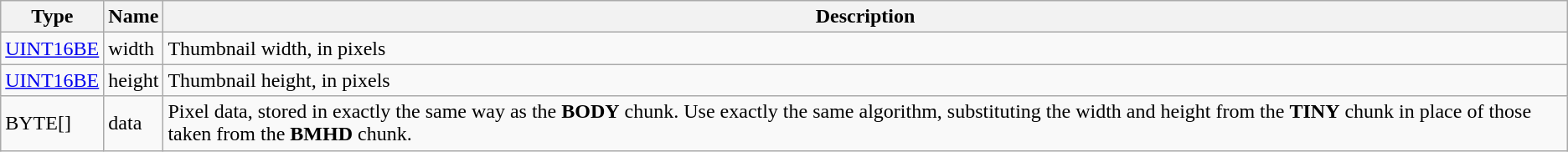<table class="wikitable">
<tr>
<th>Type</th>
<th>Name</th>
<th>Description</th>
</tr>
<tr>
<td><a href='#'>UINT16BE</a></td>
<td>width</td>
<td>Thumbnail width, in pixels</td>
</tr>
<tr>
<td><a href='#'>UINT16BE</a></td>
<td>height</td>
<td>Thumbnail height, in pixels</td>
</tr>
<tr>
<td>BYTE[]</td>
<td>data</td>
<td>Pixel data, stored in exactly the same way as the <strong>BODY</strong> chunk. Use exactly the same algorithm, substituting the width and height from the <strong>TINY</strong> chunk in place of those taken from the <strong>BMHD</strong> chunk.</td>
</tr>
</table>
